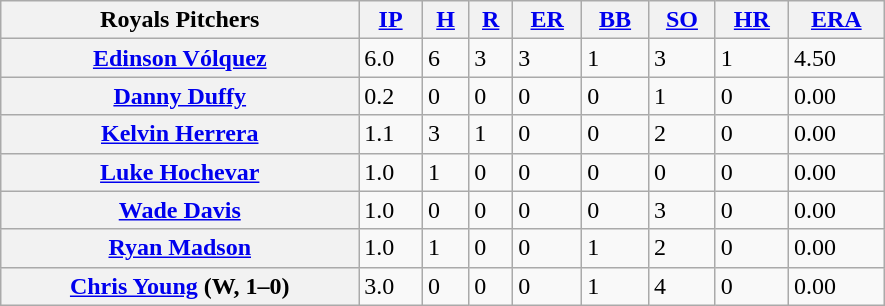<table class="wikitable" style=width:590px;>
<tr>
<th>Royals Pitchers</th>
<th><a href='#'>IP</a></th>
<th><a href='#'>H</a></th>
<th><a href='#'>R</a></th>
<th><a href='#'>ER</a></th>
<th><a href='#'>BB</a></th>
<th><a href='#'>SO</a></th>
<th><a href='#'>HR</a></th>
<th><a href='#'>ERA</a></th>
</tr>
<tr>
<th><a href='#'>Edinson Vólquez</a></th>
<td>6.0</td>
<td>6</td>
<td>3</td>
<td>3</td>
<td>1</td>
<td>3</td>
<td>1</td>
<td>4.50</td>
</tr>
<tr>
<th><a href='#'>Danny Duffy</a></th>
<td>0.2</td>
<td>0</td>
<td>0</td>
<td>0</td>
<td>0</td>
<td>1</td>
<td>0</td>
<td>0.00</td>
</tr>
<tr>
<th><a href='#'>Kelvin Herrera</a></th>
<td>1.1</td>
<td>3</td>
<td>1</td>
<td>0</td>
<td>0</td>
<td>2</td>
<td>0</td>
<td>0.00</td>
</tr>
<tr>
<th><a href='#'>Luke Hochevar</a></th>
<td>1.0</td>
<td>1</td>
<td>0</td>
<td>0</td>
<td>0</td>
<td>0</td>
<td>0</td>
<td>0.00</td>
</tr>
<tr>
<th><a href='#'>Wade Davis</a></th>
<td>1.0</td>
<td>0</td>
<td>0</td>
<td>0</td>
<td>0</td>
<td>3</td>
<td>0</td>
<td>0.00</td>
</tr>
<tr>
<th><a href='#'>Ryan Madson</a></th>
<td>1.0</td>
<td>1</td>
<td>0</td>
<td>0</td>
<td>1</td>
<td>2</td>
<td>0</td>
<td>0.00</td>
</tr>
<tr>
<th><a href='#'>Chris Young</a> (W, 1–0)</th>
<td>3.0</td>
<td>0</td>
<td>0</td>
<td>0</td>
<td>1</td>
<td>4</td>
<td>0</td>
<td>0.00</td>
</tr>
</table>
